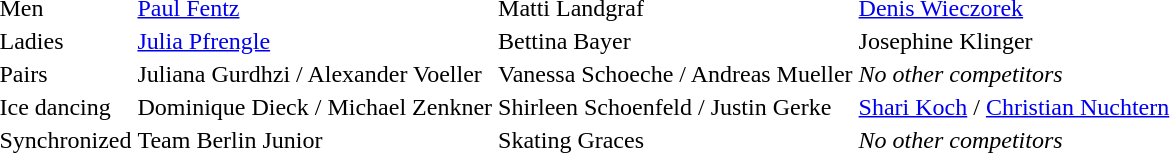<table>
<tr>
<td>Men</td>
<td><a href='#'>Paul Fentz</a></td>
<td>Matti Landgraf</td>
<td><a href='#'>Denis Wieczorek</a></td>
</tr>
<tr>
<td>Ladies</td>
<td><a href='#'>Julia Pfrengle</a></td>
<td>Bettina Bayer</td>
<td>Josephine Klinger</td>
</tr>
<tr>
<td>Pairs</td>
<td>Juliana Gurdhzi / Alexander Voeller</td>
<td>Vanessa Schoeche / Andreas Mueller</td>
<td><em>No other competitors</em></td>
</tr>
<tr>
<td>Ice dancing</td>
<td>Dominique Dieck / Michael Zenkner</td>
<td>Shirleen Schoenfeld / Justin Gerke</td>
<td><a href='#'>Shari Koch</a> / <a href='#'>Christian Nuchtern</a></td>
</tr>
<tr>
<td>Synchronized</td>
<td>Team Berlin Junior</td>
<td>Skating Graces</td>
<td><em>No other competitors</em></td>
</tr>
</table>
